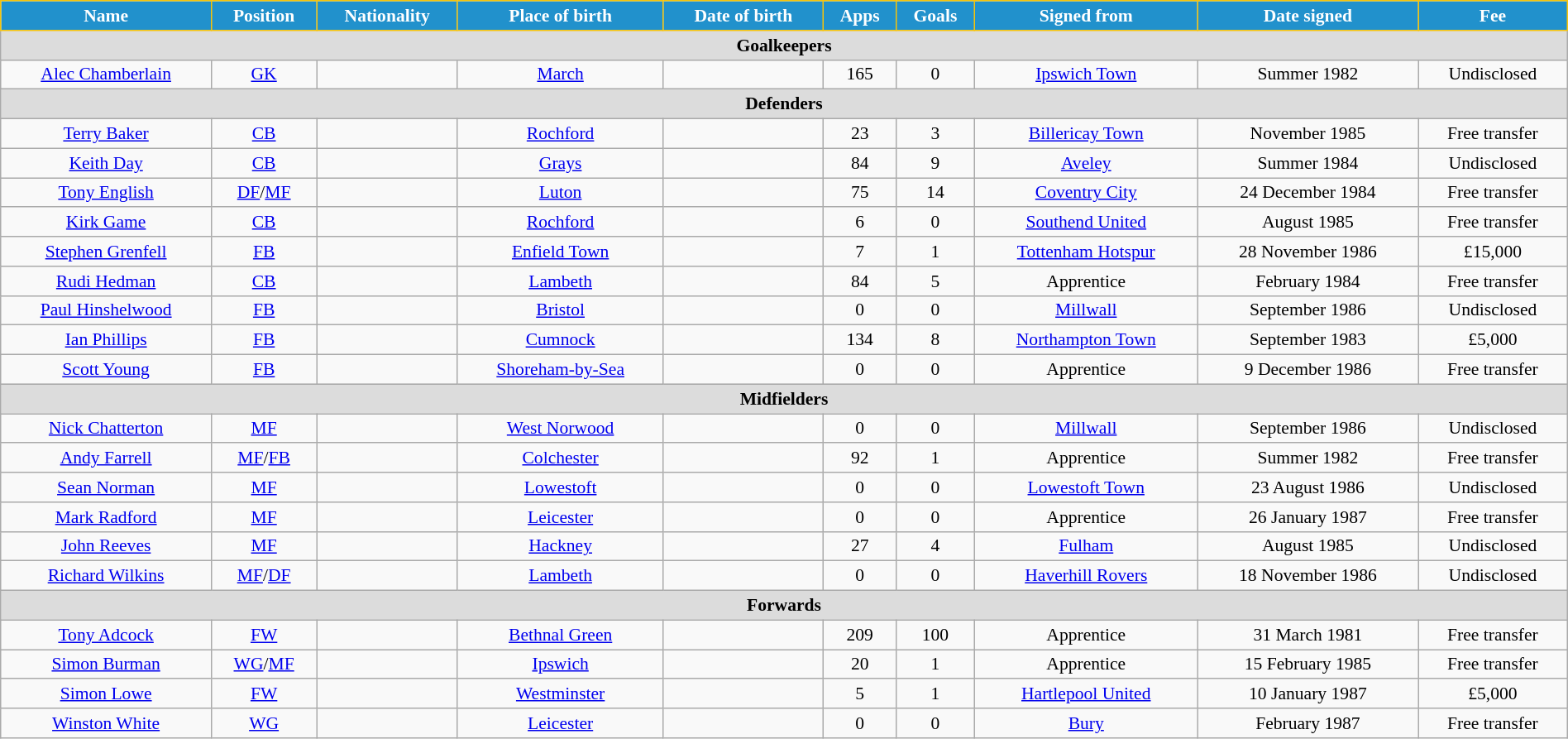<table class="wikitable" style="text-align:center; font-size:90%; width:100%;">
<tr>
<th style="background:#2191CC; color:white; border:1px solid #F7C408; text-align:center;">Name</th>
<th style="background:#2191CC; color:white; border:1px solid #F7C408; text-align:center;">Position</th>
<th style="background:#2191CC; color:white; border:1px solid #F7C408; text-align:center;">Nationality</th>
<th style="background:#2191CC; color:white; border:1px solid #F7C408; text-align:center;">Place of birth</th>
<th style="background:#2191CC; color:white; border:1px solid #F7C408; text-align:center;">Date of birth</th>
<th style="background:#2191CC; color:white; border:1px solid #F7C408; text-align:center;">Apps</th>
<th style="background:#2191CC; color:white; border:1px solid #F7C408; text-align:center;">Goals</th>
<th style="background:#2191CC; color:white; border:1px solid #F7C408; text-align:center;">Signed from</th>
<th style="background:#2191CC; color:white; border:1px solid #F7C408; text-align:center;">Date signed</th>
<th style="background:#2191CC; color:white; border:1px solid #F7C408; text-align:center;">Fee</th>
</tr>
<tr>
<th colspan="12" style="background:#dcdcdc; text-align:center;">Goalkeepers</th>
</tr>
<tr>
<td><a href='#'>Alec Chamberlain</a></td>
<td><a href='#'>GK</a></td>
<td></td>
<td><a href='#'>March</a></td>
<td></td>
<td>165</td>
<td>0</td>
<td> <a href='#'>Ipswich Town</a></td>
<td>Summer 1982</td>
<td>Undisclosed</td>
</tr>
<tr>
<th colspan="12" style="background:#dcdcdc; text-align:center;">Defenders</th>
</tr>
<tr>
<td><a href='#'>Terry Baker</a></td>
<td><a href='#'>CB</a></td>
<td></td>
<td><a href='#'>Rochford</a></td>
<td></td>
<td>23</td>
<td>3</td>
<td> <a href='#'>Billericay Town</a></td>
<td>November 1985</td>
<td>Free transfer</td>
</tr>
<tr>
<td><a href='#'>Keith Day</a></td>
<td><a href='#'>CB</a></td>
<td></td>
<td><a href='#'>Grays</a></td>
<td></td>
<td>84</td>
<td>9</td>
<td> <a href='#'>Aveley</a></td>
<td>Summer 1984</td>
<td>Undisclosed</td>
</tr>
<tr>
<td><a href='#'>Tony English</a></td>
<td><a href='#'>DF</a>/<a href='#'>MF</a></td>
<td></td>
<td><a href='#'>Luton</a></td>
<td></td>
<td>75</td>
<td>14</td>
<td> <a href='#'>Coventry City</a></td>
<td>24 December 1984</td>
<td>Free transfer</td>
</tr>
<tr>
<td><a href='#'>Kirk Game</a></td>
<td><a href='#'>CB</a></td>
<td></td>
<td><a href='#'>Rochford</a></td>
<td></td>
<td>6</td>
<td>0</td>
<td> <a href='#'>Southend United</a></td>
<td>August 1985</td>
<td>Free transfer</td>
</tr>
<tr>
<td><a href='#'>Stephen Grenfell</a></td>
<td><a href='#'>FB</a></td>
<td></td>
<td><a href='#'>Enfield Town</a></td>
<td></td>
<td>7</td>
<td>1</td>
<td> <a href='#'>Tottenham Hotspur</a></td>
<td>28 November 1986</td>
<td>£15,000</td>
</tr>
<tr>
<td><a href='#'>Rudi Hedman</a></td>
<td><a href='#'>CB</a></td>
<td></td>
<td><a href='#'>Lambeth</a></td>
<td></td>
<td>84</td>
<td>5</td>
<td>Apprentice</td>
<td>February 1984</td>
<td>Free transfer</td>
</tr>
<tr>
<td><a href='#'>Paul Hinshelwood</a></td>
<td><a href='#'>FB</a></td>
<td></td>
<td><a href='#'>Bristol</a></td>
<td></td>
<td>0</td>
<td>0</td>
<td> <a href='#'>Millwall</a></td>
<td>September 1986</td>
<td>Undisclosed</td>
</tr>
<tr>
<td><a href='#'>Ian Phillips</a></td>
<td><a href='#'>FB</a></td>
<td></td>
<td><a href='#'>Cumnock</a></td>
<td></td>
<td>134</td>
<td>8</td>
<td> <a href='#'>Northampton Town</a></td>
<td>September 1983</td>
<td>£5,000</td>
</tr>
<tr>
<td><a href='#'>Scott Young</a></td>
<td><a href='#'>FB</a></td>
<td></td>
<td><a href='#'>Shoreham-by-Sea</a></td>
<td></td>
<td>0</td>
<td>0</td>
<td>Apprentice</td>
<td>9 December 1986</td>
<td>Free transfer</td>
</tr>
<tr>
<th colspan="12" style="background:#dcdcdc; text-align:center;">Midfielders</th>
</tr>
<tr>
<td><a href='#'>Nick Chatterton</a></td>
<td><a href='#'>MF</a></td>
<td></td>
<td><a href='#'>West Norwood</a></td>
<td></td>
<td>0</td>
<td>0</td>
<td> <a href='#'>Millwall</a></td>
<td>September 1986</td>
<td>Undisclosed</td>
</tr>
<tr>
<td><a href='#'>Andy Farrell</a></td>
<td><a href='#'>MF</a>/<a href='#'>FB</a></td>
<td></td>
<td><a href='#'>Colchester</a></td>
<td></td>
<td>92</td>
<td>1</td>
<td>Apprentice</td>
<td>Summer 1982</td>
<td>Free transfer</td>
</tr>
<tr>
<td><a href='#'>Sean Norman</a></td>
<td><a href='#'>MF</a></td>
<td></td>
<td><a href='#'>Lowestoft</a></td>
<td></td>
<td>0</td>
<td>0</td>
<td> <a href='#'>Lowestoft Town</a></td>
<td>23 August 1986</td>
<td>Undisclosed</td>
</tr>
<tr>
<td><a href='#'>Mark Radford</a></td>
<td><a href='#'>MF</a></td>
<td></td>
<td><a href='#'>Leicester</a></td>
<td></td>
<td>0</td>
<td>0</td>
<td>Apprentice</td>
<td>26 January 1987</td>
<td>Free transfer</td>
</tr>
<tr>
<td><a href='#'>John Reeves</a></td>
<td><a href='#'>MF</a></td>
<td></td>
<td><a href='#'>Hackney</a></td>
<td></td>
<td>27</td>
<td>4</td>
<td> <a href='#'>Fulham</a></td>
<td>August 1985</td>
<td>Undisclosed</td>
</tr>
<tr>
<td><a href='#'>Richard Wilkins</a></td>
<td><a href='#'>MF</a>/<a href='#'>DF</a></td>
<td></td>
<td><a href='#'>Lambeth</a></td>
<td></td>
<td>0</td>
<td>0</td>
<td> <a href='#'>Haverhill Rovers</a></td>
<td>18 November 1986</td>
<td>Undisclosed</td>
</tr>
<tr>
<th colspan="12" style="background:#dcdcdc; text-align:center;">Forwards</th>
</tr>
<tr>
<td><a href='#'>Tony Adcock</a></td>
<td><a href='#'>FW</a></td>
<td></td>
<td><a href='#'>Bethnal Green</a></td>
<td></td>
<td>209</td>
<td>100</td>
<td>Apprentice</td>
<td>31 March 1981</td>
<td>Free transfer</td>
</tr>
<tr>
<td><a href='#'>Simon Burman</a></td>
<td><a href='#'>WG</a>/<a href='#'>MF</a></td>
<td></td>
<td><a href='#'>Ipswich</a></td>
<td></td>
<td>20</td>
<td>1</td>
<td>Apprentice</td>
<td>15 February 1985</td>
<td>Free transfer</td>
</tr>
<tr>
<td><a href='#'>Simon Lowe</a></td>
<td><a href='#'>FW</a></td>
<td></td>
<td><a href='#'>Westminster</a></td>
<td></td>
<td>5</td>
<td>1</td>
<td> <a href='#'>Hartlepool United</a></td>
<td>10 January 1987</td>
<td>£5,000</td>
</tr>
<tr>
<td><a href='#'>Winston White</a></td>
<td><a href='#'>WG</a></td>
<td></td>
<td><a href='#'>Leicester</a></td>
<td></td>
<td>0</td>
<td>0</td>
<td> <a href='#'>Bury</a></td>
<td>February 1987</td>
<td>Free transfer</td>
</tr>
</table>
